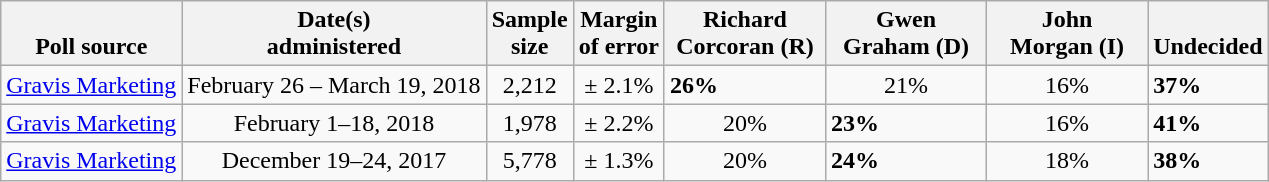<table class="wikitable">
<tr valign=bottom>
<th>Poll source</th>
<th>Date(s)<br>administered</th>
<th>Sample<br>size</th>
<th>Margin<br>of error</th>
<th style="width:100px;">Richard<br>Corcoran (R)</th>
<th style="width:100px;">Gwen<br>Graham (D)</th>
<th style="width:100px;">John<br>Morgan (I)</th>
<th>Undecided</th>
</tr>
<tr>
<td><a href='#'>Gravis Marketing</a></td>
<td align=center>February 26 – March 19, 2018</td>
<td align=center>2,212</td>
<td align=center>± 2.1%</td>
<td><strong>26%</strong></td>
<td align=center>21%</td>
<td align=center>16%</td>
<td><strong>37%</strong></td>
</tr>
<tr>
<td><a href='#'>Gravis Marketing</a></td>
<td align=center>February 1–18, 2018</td>
<td align=center>1,978</td>
<td align=center>± 2.2%</td>
<td align=center>20%</td>
<td><strong>23%</strong></td>
<td align=center>16%</td>
<td><strong>41%</strong></td>
</tr>
<tr>
<td><a href='#'>Gravis Marketing</a></td>
<td align=center>December 19–24, 2017</td>
<td align=center>5,778</td>
<td align=center>± 1.3%</td>
<td align=center>20%</td>
<td><strong>24%</strong></td>
<td align=center>18%</td>
<td><strong>38%</strong></td>
</tr>
</table>
